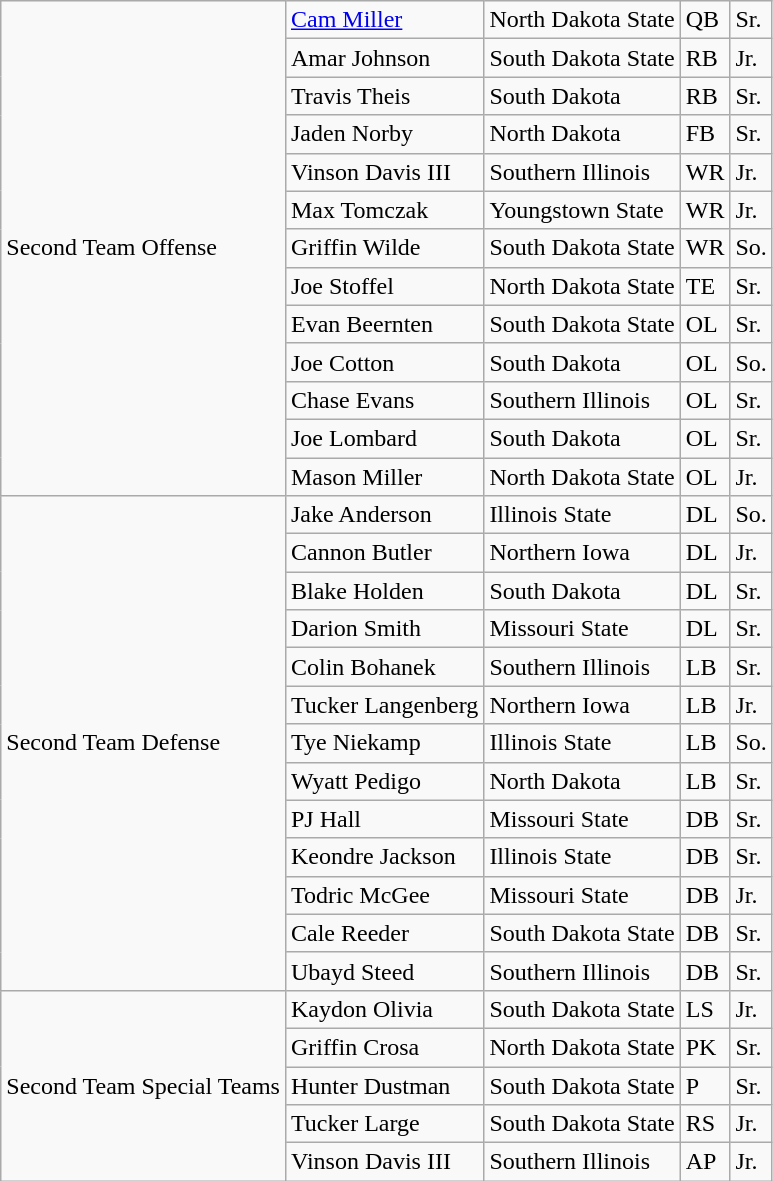<table class="wikitable">
<tr>
<td rowspan=13>Second Team Offense</td>
<td><a href='#'>Cam Miller</a></td>
<td>North Dakota State</td>
<td>QB</td>
<td>Sr.</td>
</tr>
<tr>
<td>Amar Johnson</td>
<td>South Dakota State</td>
<td>RB</td>
<td>Jr.</td>
</tr>
<tr>
<td>Travis Theis</td>
<td>South Dakota</td>
<td>RB</td>
<td>Sr.</td>
</tr>
<tr>
<td>Jaden Norby</td>
<td>North Dakota</td>
<td>FB</td>
<td>Sr.</td>
</tr>
<tr>
<td>Vinson Davis III</td>
<td>Southern Illinois</td>
<td>WR</td>
<td>Jr.</td>
</tr>
<tr>
<td>Max Tomczak</td>
<td>Youngstown State</td>
<td>WR</td>
<td>Jr.</td>
</tr>
<tr>
<td>Griffin Wilde</td>
<td>South Dakota State</td>
<td>WR</td>
<td>So.</td>
</tr>
<tr>
<td>Joe Stoffel</td>
<td>North Dakota State</td>
<td>TE</td>
<td>Sr.</td>
</tr>
<tr>
<td>Evan Beernten</td>
<td>South Dakota State</td>
<td>OL</td>
<td>Sr.</td>
</tr>
<tr>
<td>Joe Cotton</td>
<td>South Dakota</td>
<td>OL</td>
<td>So.</td>
</tr>
<tr>
<td>Chase Evans</td>
<td>Southern Illinois</td>
<td>OL</td>
<td>Sr.</td>
</tr>
<tr>
<td>Joe Lombard</td>
<td>South Dakota</td>
<td>OL</td>
<td>Sr.</td>
</tr>
<tr>
<td>Mason Miller</td>
<td>North Dakota State</td>
<td>OL</td>
<td>Jr.</td>
</tr>
<tr>
<td rowspan=13>Second Team Defense</td>
<td>Jake Anderson</td>
<td>Illinois State</td>
<td>DL</td>
<td>So.</td>
</tr>
<tr>
<td>Cannon Butler</td>
<td>Northern Iowa</td>
<td>DL</td>
<td>Jr.</td>
</tr>
<tr>
<td>Blake Holden</td>
<td>South Dakota</td>
<td>DL</td>
<td>Sr.</td>
</tr>
<tr>
<td>Darion Smith</td>
<td>Missouri State</td>
<td>DL</td>
<td>Sr.</td>
</tr>
<tr>
<td>Colin Bohanek</td>
<td>Southern Illinois</td>
<td>LB</td>
<td>Sr.</td>
</tr>
<tr>
<td>Tucker Langenberg</td>
<td>Northern Iowa</td>
<td>LB</td>
<td>Jr.</td>
</tr>
<tr>
<td>Tye Niekamp</td>
<td>Illinois State</td>
<td>LB</td>
<td>So.</td>
</tr>
<tr>
<td>Wyatt Pedigo</td>
<td>North Dakota</td>
<td>LB</td>
<td>Sr.</td>
</tr>
<tr>
<td>PJ Hall</td>
<td>Missouri State</td>
<td>DB</td>
<td>Sr.</td>
</tr>
<tr>
<td>Keondre Jackson</td>
<td>Illinois State</td>
<td>DB</td>
<td>Sr.</td>
</tr>
<tr>
<td>Todric McGee</td>
<td>Missouri State</td>
<td>DB</td>
<td>Jr.</td>
</tr>
<tr>
<td>Cale Reeder</td>
<td>South Dakota State</td>
<td>DB</td>
<td>Sr.</td>
</tr>
<tr>
<td>Ubayd Steed</td>
<td>Southern Illinois</td>
<td>DB</td>
<td>Sr.</td>
</tr>
<tr>
<td rowspan=5>Second Team Special Teams</td>
<td>Kaydon Olivia</td>
<td>South Dakota State</td>
<td>LS</td>
<td>Jr.</td>
</tr>
<tr>
<td>Griffin Crosa</td>
<td>North Dakota State</td>
<td>PK</td>
<td>Sr.</td>
</tr>
<tr>
<td>Hunter Dustman</td>
<td>South Dakota State</td>
<td>P</td>
<td>Sr.</td>
</tr>
<tr>
<td>Tucker Large</td>
<td>South Dakota State</td>
<td>RS</td>
<td>Jr.</td>
</tr>
<tr>
<td>Vinson Davis III</td>
<td>Southern Illinois</td>
<td>AP</td>
<td>Jr.</td>
</tr>
</table>
